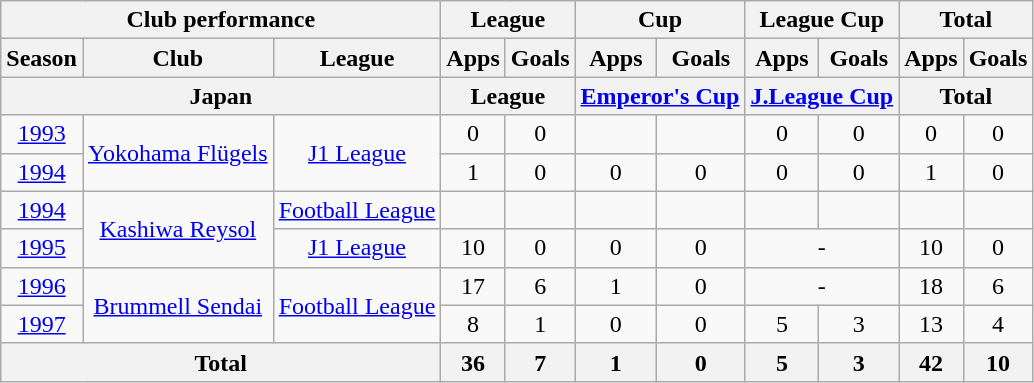<table class="wikitable" style="text-align:center;">
<tr>
<th colspan=3>Club performance</th>
<th colspan=2>League</th>
<th colspan=2>Cup</th>
<th colspan=2>League Cup</th>
<th colspan=2>Total</th>
</tr>
<tr>
<th>Season</th>
<th>Club</th>
<th>League</th>
<th>Apps</th>
<th>Goals</th>
<th>Apps</th>
<th>Goals</th>
<th>Apps</th>
<th>Goals</th>
<th>Apps</th>
<th>Goals</th>
</tr>
<tr>
<th colspan=3>Japan</th>
<th colspan=2>League</th>
<th colspan=2><a href='#'>Emperor's Cup</a></th>
<th colspan=2><a href='#'>J.League Cup</a></th>
<th colspan=2>Total</th>
</tr>
<tr>
<td><a href='#'>1993</a></td>
<td rowspan="2"><a href='#'>Yokohama Flügels</a></td>
<td rowspan="2"><a href='#'>J1 League</a></td>
<td>0</td>
<td>0</td>
<td></td>
<td></td>
<td>0</td>
<td>0</td>
<td>0</td>
<td>0</td>
</tr>
<tr>
<td><a href='#'>1994</a></td>
<td>1</td>
<td>0</td>
<td>0</td>
<td>0</td>
<td>0</td>
<td>0</td>
<td>1</td>
<td>0</td>
</tr>
<tr>
<td><a href='#'>1994</a></td>
<td rowspan="2"><a href='#'>Kashiwa Reysol</a></td>
<td><a href='#'>Football League</a></td>
<td></td>
<td></td>
<td></td>
<td></td>
<td></td>
<td></td>
<td></td>
<td></td>
</tr>
<tr>
<td><a href='#'>1995</a></td>
<td><a href='#'>J1 League</a></td>
<td>10</td>
<td>0</td>
<td>0</td>
<td>0</td>
<td colspan="2">-</td>
<td>10</td>
<td>0</td>
</tr>
<tr>
<td><a href='#'>1996</a></td>
<td rowspan="2"><a href='#'>Brummell Sendai</a></td>
<td rowspan="2"><a href='#'>Football League</a></td>
<td>17</td>
<td>6</td>
<td>1</td>
<td>0</td>
<td colspan="2">-</td>
<td>18</td>
<td>6</td>
</tr>
<tr>
<td><a href='#'>1997</a></td>
<td>8</td>
<td>1</td>
<td>0</td>
<td>0</td>
<td>5</td>
<td>3</td>
<td>13</td>
<td>4</td>
</tr>
<tr>
<th colspan=3>Total</th>
<th>36</th>
<th>7</th>
<th>1</th>
<th>0</th>
<th>5</th>
<th>3</th>
<th>42</th>
<th>10</th>
</tr>
</table>
